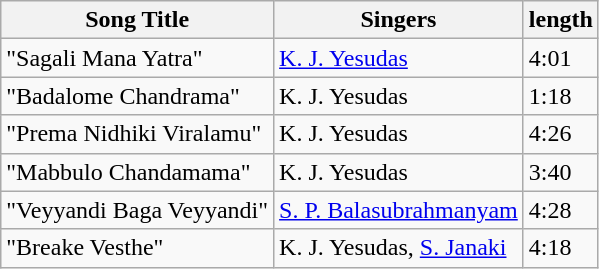<table class="wikitable">
<tr>
<th>Song Title</th>
<th>Singers</th>
<th>length</th>
</tr>
<tr>
<td>"Sagali Mana Yatra"</td>
<td><a href='#'>K. J. Yesudas</a></td>
<td>4:01</td>
</tr>
<tr>
<td>"Badalome Chandrama"</td>
<td>K. J. Yesudas</td>
<td>1:18</td>
</tr>
<tr>
<td>"Prema Nidhiki Viralamu"</td>
<td>K. J. Yesudas</td>
<td>4:26</td>
</tr>
<tr>
<td>"Mabbulo Chandamama"</td>
<td>K. J. Yesudas</td>
<td>3:40</td>
</tr>
<tr>
<td>"Veyyandi Baga Veyyandi"</td>
<td><a href='#'>S. P. Balasubrahmanyam</a></td>
<td>4:28</td>
</tr>
<tr>
<td>"Breake Vesthe"</td>
<td>K. J. Yesudas, <a href='#'>S. Janaki</a></td>
<td>4:18</td>
</tr>
</table>
